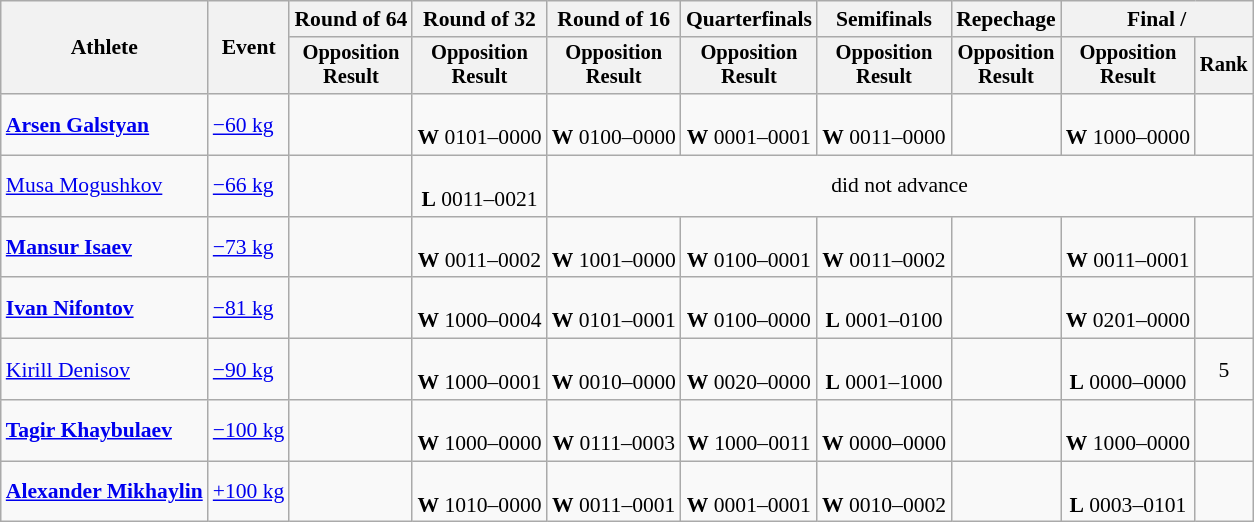<table class="wikitable" style="font-size:90%">
<tr>
<th rowspan="2">Athlete</th>
<th rowspan="2">Event</th>
<th>Round of 64</th>
<th>Round of 32</th>
<th>Round of 16</th>
<th>Quarterfinals</th>
<th>Semifinals</th>
<th>Repechage</th>
<th colspan=2>Final / </th>
</tr>
<tr style="font-size:95%">
<th>Opposition<br>Result</th>
<th>Opposition<br>Result</th>
<th>Opposition<br>Result</th>
<th>Opposition<br>Result</th>
<th>Opposition<br>Result</th>
<th>Opposition<br>Result</th>
<th>Opposition<br>Result</th>
<th>Rank</th>
</tr>
<tr align=center>
<td align=left><strong><a href='#'>Arsen Galstyan</a></strong></td>
<td align=left><a href='#'>−60 kg</a></td>
<td></td>
<td><br><strong>W</strong> 0101–0000</td>
<td><br><strong>W</strong> 0100–0000</td>
<td><br><strong>W</strong> 0001–0001</td>
<td><br><strong>W</strong> 0011–0000</td>
<td></td>
<td><br><strong>W</strong> 1000–0000</td>
<td></td>
</tr>
<tr align=center>
<td align=left><a href='#'>Musa Mogushkov</a></td>
<td align=left><a href='#'>−66 kg</a></td>
<td></td>
<td><br> <strong>L</strong> 0011–0021</td>
<td colspan=6>did not advance</td>
</tr>
<tr align=center>
<td align=left><strong><a href='#'>Mansur Isaev</a></strong></td>
<td align=left><a href='#'>−73 kg</a></td>
<td></td>
<td><br><strong>W</strong> 0011–0002</td>
<td><br><strong>W</strong> 1001–0000</td>
<td><br><strong>W</strong> 0100–0001</td>
<td><br><strong>W</strong> 0011–0002</td>
<td></td>
<td><br><strong>W</strong> 0011–0001</td>
<td></td>
</tr>
<tr align=center>
<td align=left><strong><a href='#'>Ivan Nifontov</a></strong></td>
<td align=left><a href='#'>−81 kg</a></td>
<td></td>
<td><br><strong>W</strong> 1000–0004</td>
<td><br><strong>W</strong> 0101–0001</td>
<td><br><strong>W</strong> 0100–0000</td>
<td><br><strong>L</strong> 0001–0100</td>
<td></td>
<td><br><strong>W</strong> 0201–0000</td>
<td></td>
</tr>
<tr align=center>
<td align=left><a href='#'>Kirill Denisov</a></td>
<td align=left><a href='#'>−90 kg</a></td>
<td></td>
<td><br><strong>W</strong> 1000–0001</td>
<td><br><strong>W</strong> 0010–0000</td>
<td><br><strong>W</strong> 0020–0000</td>
<td><br><strong>L</strong> 0001–1000</td>
<td></td>
<td><br><strong>L</strong> 0000–0000 </td>
<td>5</td>
</tr>
<tr align=center>
<td align=left><strong><a href='#'>Tagir Khaybulaev</a></strong></td>
<td align=left><a href='#'>−100 kg</a></td>
<td></td>
<td><br><strong>W</strong> 1000–0000</td>
<td><br><strong>W</strong> 0111–0003</td>
<td><br><strong>W</strong> 1000–0011</td>
<td><br><strong>W</strong> 0000–0000 </td>
<td></td>
<td><br><strong>W</strong> 1000–0000</td>
<td></td>
</tr>
<tr align=center>
<td align=left><strong><a href='#'>Alexander Mikhaylin</a></strong></td>
<td align=left><a href='#'>+100 kg</a></td>
<td></td>
<td><br><strong>W</strong> 1010–0000</td>
<td><br><strong>W</strong> 0011–0001</td>
<td><br><strong>W</strong> 0001–0001</td>
<td><br><strong>W</strong> 0010–0002</td>
<td></td>
<td><br><strong>L</strong> 0003–0101</td>
<td></td>
</tr>
</table>
